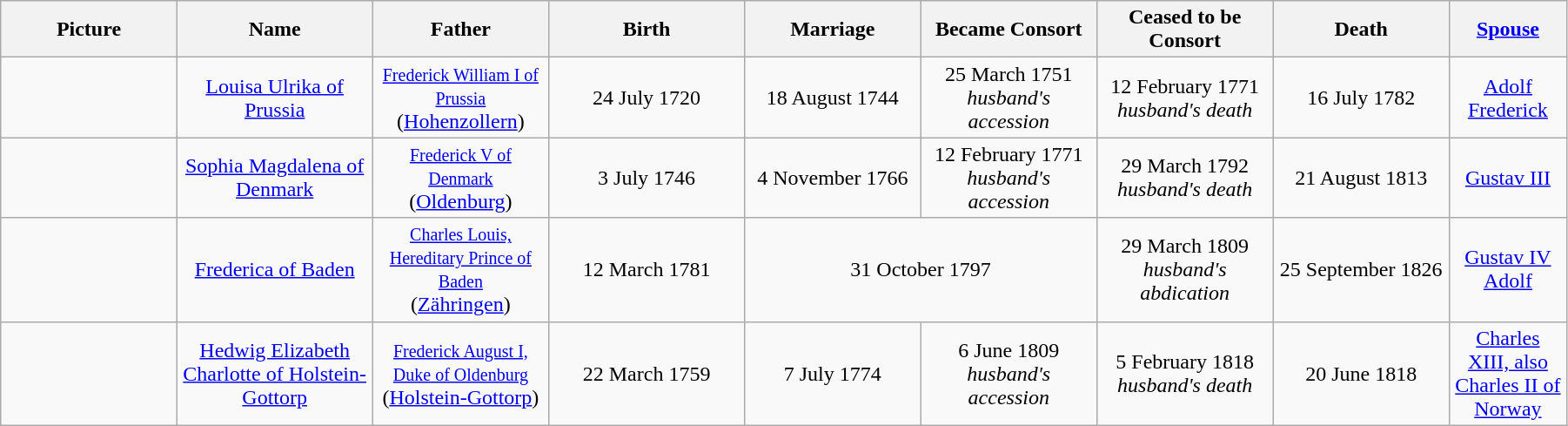<table style="width:95%;" class="wikitable">
<tr>
<th style="width:9%;">Picture</th>
<th style="width:10%;">Name</th>
<th style="width:9%;">Father</th>
<th style="width:10%;">Birth</th>
<th style="width:9%;">Marriage</th>
<th style="width:9%;">Became Consort</th>
<th style="width:9%;">Ceased to be Consort</th>
<th style="width:9%;">Death</th>
<th style="width:6%;"><a href='#'>Spouse</a></th>
</tr>
<tr>
<td style="text-align:center;"></td>
<td style="text-align:center;"><a href='#'>Louisa Ulrika of Prussia</a><br></td>
<td style="text-align:center;"><small><a href='#'>Frederick William I of Prussia</a></small><br>(<a href='#'>Hohenzollern</a>)</td>
<td style="text-align:center;">24 July 1720</td>
<td style="text-align:center;">18 August 1744</td>
<td style="text-align:center;">25 March 1751 <br><em>husband's accession</em></td>
<td style="text-align:center;">12 February 1771<br><em>husband's death</em></td>
<td style="text-align:center;">16 July 1782</td>
<td style="text-align:center;"><a href='#'>Adolf Frederick</a></td>
</tr>
<tr>
<td style="text-align:center;"></td>
<td style="text-align:center;"><a href='#'>Sophia Magdalena of Denmark</a><br></td>
<td style="text-align:center;"><small><a href='#'>Frederick V of Denmark</a></small><br>(<a href='#'>Oldenburg</a>)</td>
<td style="text-align:center;">3 July 1746</td>
<td style="text-align:center;">4 November 1766</td>
<td style="text-align:center;">12 February 1771 <br><em>husband's accession</em></td>
<td style="text-align:center;">29 March 1792<br><em>husband's death</em></td>
<td style="text-align:center;">21 August 1813</td>
<td style="text-align:center;"><a href='#'>Gustav III</a></td>
</tr>
<tr>
<td style="text-align:center;"></td>
<td style="text-align:center;"><a href='#'>Frederica of Baden</a><br></td>
<td style="text-align:center;"><small><a href='#'>Charles Louis, Hereditary Prince of Baden</a></small><br>(<a href='#'>Zähringen</a>)</td>
<td style="text-align:center;">12 March 1781</td>
<td style="text-align:center;" colspan="2">31 October 1797</td>
<td style="text-align:center;">29 March 1809<br><em>husband's abdication</em></td>
<td style="text-align:center;">25 September 1826</td>
<td style="text-align:center;"><a href='#'>Gustav IV Adolf</a></td>
</tr>
<tr>
<td style="text-align:center;"></td>
<td style="text-align:center;"><a href='#'>Hedwig Elizabeth Charlotte of Holstein-Gottorp</a><br></td>
<td style="text-align:center;"><small><a href='#'>Frederick August I, Duke of Oldenburg</a></small><br>(<a href='#'>Holstein-Gottorp</a>)</td>
<td style="text-align:center;">22 March 1759</td>
<td style="text-align:center;">7 July 1774</td>
<td style="text-align:center;">6 June 1809 <br><em>husband's accession</em></td>
<td style="text-align:center;">5 February 1818<br><em>husband's death</em></td>
<td style="text-align:center;">20 June 1818</td>
<td style="text-align:center;"><a href='#'>Charles XIII, also Charles II of Norway</a></td>
</tr>
</table>
